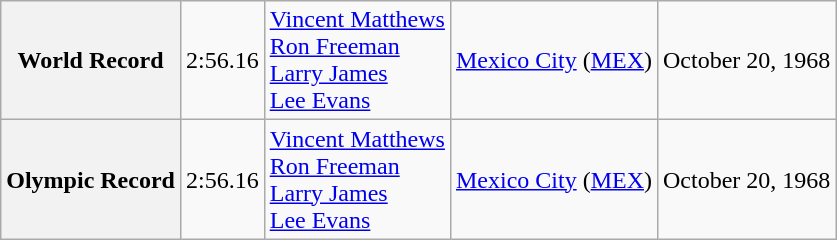<table class="wikitable" style="text-align:left">
<tr>
<th>World Record</th>
<td>2:56.16</td>
<td> <a href='#'>Vincent Matthews</a><br> <a href='#'>Ron Freeman</a><br> <a href='#'>Larry James</a><br> <a href='#'>Lee Evans</a></td>
<td><a href='#'>Mexico City</a> (<a href='#'>MEX</a>)</td>
<td>October 20, 1968</td>
</tr>
<tr>
<th>Olympic Record</th>
<td>2:56.16</td>
<td> <a href='#'>Vincent Matthews</a><br> <a href='#'>Ron Freeman</a><br> <a href='#'>Larry James</a><br> <a href='#'>Lee Evans</a></td>
<td><a href='#'>Mexico City</a> (<a href='#'>MEX</a>)</td>
<td>October 20, 1968</td>
</tr>
</table>
